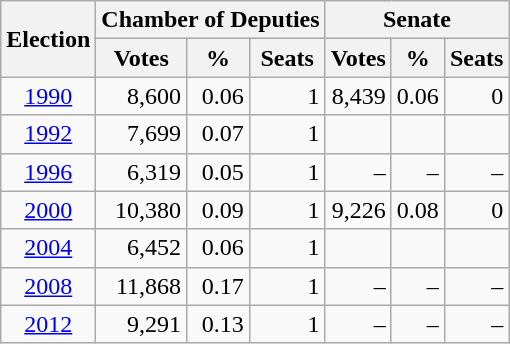<table class=wikitable style=text-align:right>
<tr>
<th rowspan=2>Election</th>
<th colspan=3>Chamber of Deputies</th>
<th colspan=3>Senate</th>
</tr>
<tr>
<th>Votes</th>
<th>%</th>
<th>Seats</th>
<th>Votes</th>
<th>%</th>
<th>Seats</th>
</tr>
<tr>
<td align=center><a href='#'>1990</a></td>
<td>8,600</td>
<td>0.06</td>
<td>1</td>
<td>8,439</td>
<td>0.06</td>
<td>0</td>
</tr>
<tr>
<td align=center><a href='#'>1992</a></td>
<td>7,699</td>
<td>0.07</td>
<td>1</td>
<td></td>
<td></td>
<td></td>
</tr>
<tr>
<td align=center><a href='#'>1996</a></td>
<td>6,319</td>
<td>0.05</td>
<td>1</td>
<td>–</td>
<td>–</td>
<td>–</td>
</tr>
<tr>
<td align=center><a href='#'>2000</a></td>
<td>10,380</td>
<td>0.09</td>
<td>1</td>
<td>9,226</td>
<td>0.08</td>
<td>0</td>
</tr>
<tr>
<td align=center><a href='#'>2004</a></td>
<td>6,452</td>
<td>0.06</td>
<td>1</td>
<td></td>
<td></td>
<td></td>
</tr>
<tr>
<td align=center><a href='#'>2008</a></td>
<td>11,868</td>
<td>0.17</td>
<td>1</td>
<td>–</td>
<td>–</td>
<td>–</td>
</tr>
<tr>
<td align=center><a href='#'>2012</a></td>
<td>9,291</td>
<td>0.13</td>
<td>1</td>
<td>–</td>
<td>–</td>
<td>–</td>
</tr>
</table>
